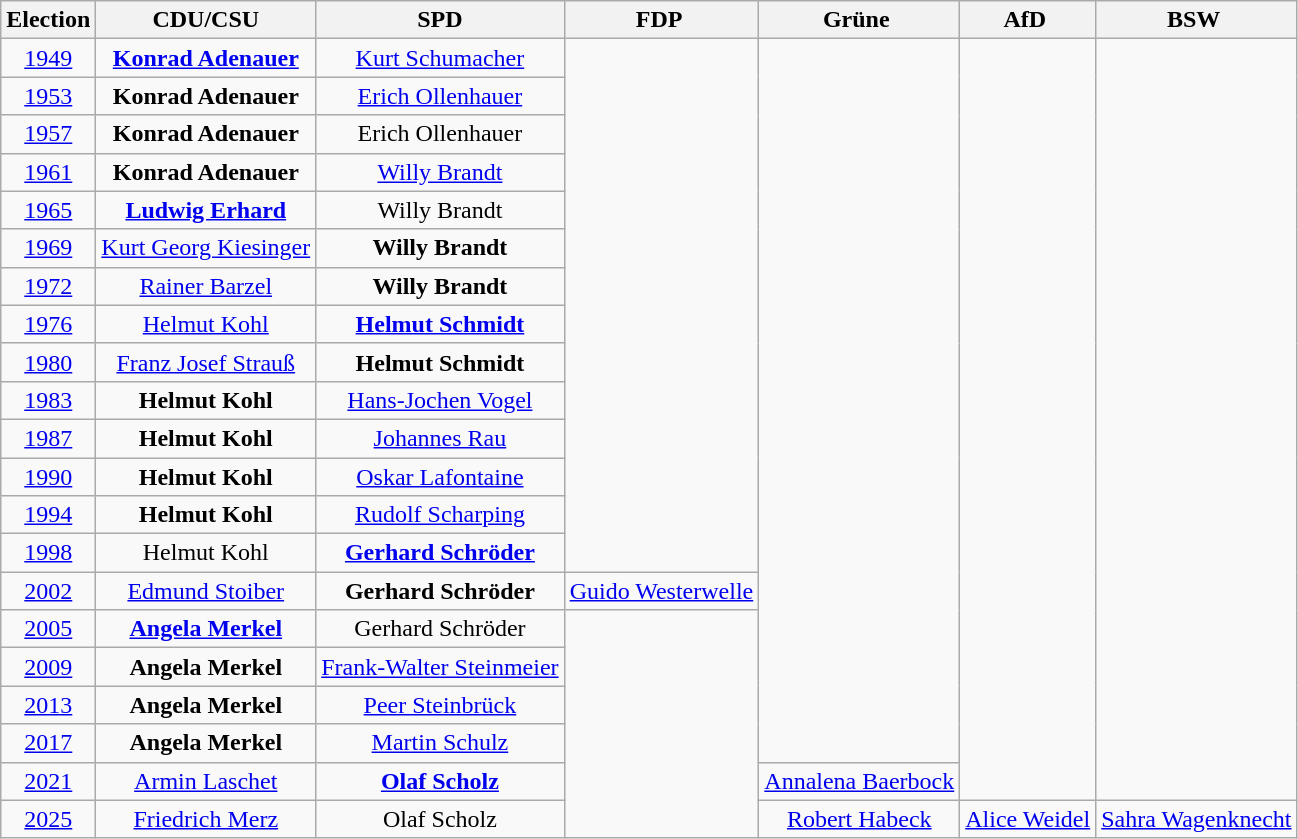<table class="wikitable" style="text-align:center;">
<tr>
<th><strong>Election</strong></th>
<th>CDU/CSU</th>
<th>SPD</th>
<th>FDP </th>
<th>Grüne </th>
<th>AfD </th>
<th>BSW </th>
</tr>
<tr>
<td><a href='#'>1949</a></td>
<td><strong><a href='#'>Konrad Adenauer</a></strong></td>
<td><a href='#'>Kurt Schumacher</a></td>
<td rowspan="14"></td>
<td rowspan="19"></td>
<td rowspan="20"></td>
<td rowspan="20"></td>
</tr>
<tr>
<td><a href='#'>1953</a></td>
<td><strong>Konrad Adenauer</strong></td>
<td><a href='#'>Erich Ollenhauer</a></td>
</tr>
<tr>
<td><a href='#'>1957</a></td>
<td><strong>Konrad Adenauer</strong></td>
<td>Erich Ollenhauer</td>
</tr>
<tr>
<td><a href='#'>1961</a></td>
<td><strong>Konrad Adenauer</strong></td>
<td><a href='#'>Willy Brandt</a></td>
</tr>
<tr>
<td><a href='#'>1965</a></td>
<td><strong><a href='#'>Ludwig Erhard</a></strong></td>
<td>Willy Brandt</td>
</tr>
<tr>
<td><a href='#'>1969</a></td>
<td><a href='#'>Kurt Georg Kiesinger</a></td>
<td><strong>Willy Brandt</strong></td>
</tr>
<tr>
<td><a href='#'>1972</a></td>
<td><a href='#'>Rainer Barzel</a></td>
<td><strong>Willy Brandt</strong></td>
</tr>
<tr>
<td><a href='#'>1976</a></td>
<td><a href='#'>Helmut Kohl</a></td>
<td><strong><a href='#'>Helmut Schmidt</a></strong></td>
</tr>
<tr>
<td><a href='#'>1980</a></td>
<td><a href='#'>Franz Josef Strauß</a></td>
<td><strong>Helmut Schmidt</strong></td>
</tr>
<tr>
<td><a href='#'>1983</a></td>
<td><strong>Helmut Kohl</strong></td>
<td><a href='#'>Hans-Jochen Vogel</a></td>
</tr>
<tr>
<td><a href='#'>1987</a></td>
<td><strong>Helmut Kohl</strong></td>
<td><a href='#'>Johannes Rau</a></td>
</tr>
<tr>
<td><a href='#'>1990</a></td>
<td><strong>Helmut Kohl</strong></td>
<td><a href='#'>Oskar Lafontaine</a></td>
</tr>
<tr>
<td><a href='#'>1994</a></td>
<td><strong>Helmut Kohl</strong></td>
<td><a href='#'>Rudolf Scharping</a></td>
</tr>
<tr>
<td><a href='#'>1998</a></td>
<td>Helmut Kohl</td>
<td><strong><a href='#'>Gerhard Schröder</a></strong></td>
</tr>
<tr>
<td><a href='#'>2002</a></td>
<td><a href='#'>Edmund Stoiber</a></td>
<td><strong>Gerhard Schröder</strong></td>
<td><a href='#'>Guido Westerwelle</a></td>
</tr>
<tr>
<td><a href='#'>2005</a></td>
<td><strong><a href='#'>Angela Merkel</a></strong></td>
<td>Gerhard Schröder</td>
<td rowspan="6"></td>
</tr>
<tr>
<td><a href='#'>2009</a></td>
<td><strong>Angela Merkel</strong></td>
<td><a href='#'>Frank-Walter Steinmeier</a></td>
</tr>
<tr>
<td><a href='#'>2013</a></td>
<td><strong>Angela Merkel</strong></td>
<td><a href='#'>Peer Steinbrück</a></td>
</tr>
<tr>
<td><a href='#'>2017</a></td>
<td><strong>Angela Merkel</strong></td>
<td><a href='#'>Martin Schulz</a></td>
</tr>
<tr>
<td><a href='#'>2021</a></td>
<td><a href='#'>Armin Laschet</a></td>
<td><strong><a href='#'>Olaf Scholz</a></strong></td>
<td><a href='#'>Annalena Baerbock</a></td>
</tr>
<tr>
<td><a href='#'>2025</a></td>
<td><a href='#'>Friedrich Merz</a></td>
<td>Olaf Scholz</td>
<td><a href='#'>Robert Habeck</a></td>
<td><a href='#'>Alice Weidel</a></td>
<td><a href='#'>Sahra Wagenknecht</a></td>
</tr>
</table>
